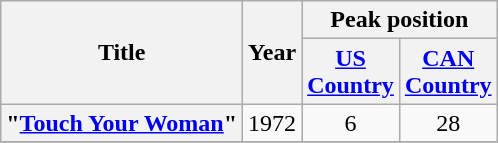<table class="wikitable plainrowheaders" style="text-align:center;">
<tr>
<th scope="col" rowspan = "2">Title</th>
<th scope="col" rowspan = "2">Year</th>
<th scope="col" colspan="2">Peak position</th>
</tr>
<tr>
<th><a href='#'>US<br>Country</a><br></th>
<th scope="col"><a href='#'>CAN<br>Country</a><br></th>
</tr>
<tr>
<th scope = "row">"<a href='#'>Touch Your Woman</a>"</th>
<td>1972</td>
<td>6</td>
<td>28</td>
</tr>
<tr>
</tr>
</table>
